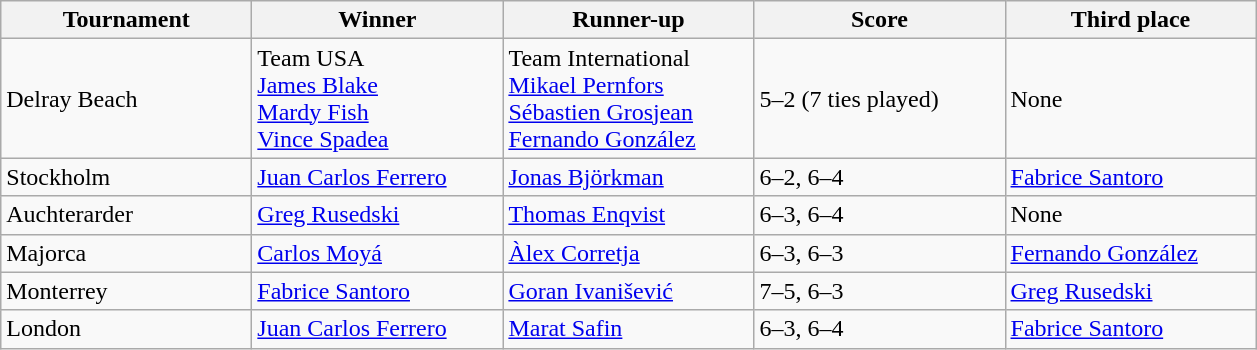<table class="wikitable">
<tr>
<th style="width:160px">Tournament</th>
<th style="width:160px">Winner</th>
<th style="width:160px">Runner-up</th>
<th style="width:160px" class="unsortable">Score</th>
<th style="width:160px">Third place</th>
</tr>
<tr>
<td>Delray Beach</td>
<td>Team USA<br> <a href='#'>James Blake</a><br> <a href='#'>Mardy Fish</a><br> <a href='#'>Vince Spadea</a></td>
<td>Team International<br> <a href='#'>Mikael Pernfors</a><br> <a href='#'>Sébastien Grosjean</a><br> <a href='#'>Fernando González</a></td>
<td>5–2 (7 ties played)</td>
<td>None</td>
</tr>
<tr>
<td>Stockholm</td>
<td> <a href='#'>Juan Carlos Ferrero</a></td>
<td> <a href='#'>Jonas Björkman</a></td>
<td>6–2, 6–4</td>
<td> <a href='#'>Fabrice Santoro</a></td>
</tr>
<tr>
<td>Auchterarder</td>
<td> <a href='#'>Greg Rusedski</a></td>
<td> <a href='#'>Thomas Enqvist</a></td>
<td>6–3, 6–4</td>
<td>None</td>
</tr>
<tr>
<td>Majorca</td>
<td> <a href='#'>Carlos Moyá</a></td>
<td> <a href='#'>Àlex Corretja</a></td>
<td>6–3, 6–3</td>
<td> <a href='#'>Fernando González</a></td>
</tr>
<tr>
<td>Monterrey</td>
<td> <a href='#'>Fabrice Santoro</a></td>
<td> <a href='#'>Goran Ivanišević</a></td>
<td>7–5, 6–3</td>
<td> <a href='#'>Greg Rusedski</a></td>
</tr>
<tr>
<td>London</td>
<td> <a href='#'>Juan Carlos Ferrero</a></td>
<td> <a href='#'>Marat Safin</a></td>
<td>6–3, 6–4</td>
<td> <a href='#'>Fabrice Santoro</a></td>
</tr>
</table>
